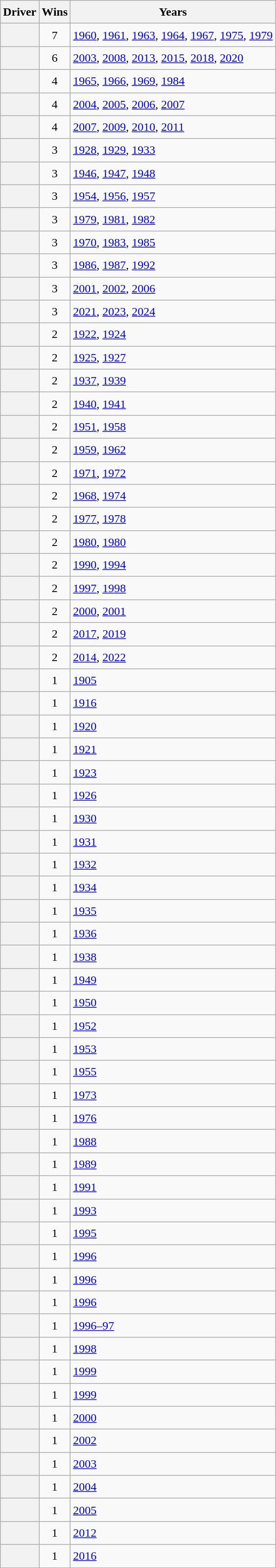<table class="wikitable sortable plainrowheaders" style="font-size:1.00em; line-height:1.5em;">
<tr>
<th scope="col">Driver</th>
<th scope="col">Wins</th>
<th scope="col">Years</th>
</tr>
<tr>
<th scope="row"></th>
<td align="center">7</td>
<td><a href='#'>1960</a>, <a href='#'>1961</a>, <a href='#'>1963</a>, <a href='#'>1964</a>, <a href='#'>1967</a>, <a href='#'>1975</a>, <a href='#'>1979</a></td>
</tr>
<tr>
<th scope="row"><strong></strong></th>
<td align="center">6</td>
<td><a href='#'>2003</a>, <a href='#'>2008</a>, <a href='#'>2013</a>, <a href='#'>2015</a>, <a href='#'>2018</a>, <a href='#'>2020</a></td>
</tr>
<tr>
<th scope="row"></th>
<td align="center">4</td>
<td><a href='#'>1965</a>, <a href='#'>1966</a>, <a href='#'>1969</a>, <a href='#'>1984</a></td>
</tr>
<tr>
<th scope="row"></th>
<td align="center">4</td>
<td><a href='#'>2004</a>, <a href='#'>2005</a>, <a href='#'>2006</a>, <a href='#'>2007</a></td>
</tr>
<tr>
<th scope="row"></th>
<td align="center">4</td>
<td><a href='#'>2007</a>, <a href='#'>2009</a>, <a href='#'>2010</a>, <a href='#'>2011</a></td>
</tr>
<tr>
<th scope="row"></th>
<td align=center>3</td>
<td><a href='#'>1928</a>, <a href='#'>1929</a>, <a href='#'>1933</a></td>
</tr>
<tr>
<th scope="row"></th>
<td align=center>3</td>
<td><a href='#'>1946</a>, <a href='#'>1947</a>, <a href='#'>1948</a></td>
</tr>
<tr>
<th scope="row"></th>
<td align=center>3</td>
<td><a href='#'>1954</a>, <a href='#'>1956</a>, <a href='#'>1957</a></td>
</tr>
<tr>
<th scope="row"></th>
<td align=center>3</td>
<td><a href='#'>1979</a>, <a href='#'>1981</a>, <a href='#'>1982</a></td>
</tr>
<tr>
<th scope="row"></th>
<td align=center>3</td>
<td><a href='#'>1970</a>, <a href='#'>1983</a>, <a href='#'>1985</a></td>
</tr>
<tr>
<th scope="row"></th>
<td align=center>3</td>
<td><a href='#'>1986</a>, <a href='#'>1987</a>, <a href='#'>1992</a></td>
</tr>
<tr>
<th scope="row"></th>
<td align=center>3</td>
<td><a href='#'>2001</a>, <a href='#'>2002</a>, <a href='#'>2006</a></td>
</tr>
<tr>
<th scope="row"><strong></strong></th>
<td align=center>3</td>
<td><a href='#'>2021</a>, <a href='#'>2023</a>, <a href='#'>2024</a></td>
</tr>
<tr>
<th scope="row"></th>
<td align=center>2</td>
<td><a href='#'>1922</a>, <a href='#'>1924</a></td>
</tr>
<tr>
<th scope="row"></th>
<td align=center>2</td>
<td><a href='#'>1925</a>, <a href='#'>1927</a></td>
</tr>
<tr>
<th scope="row"></th>
<td align=center>2</td>
<td><a href='#'>1937</a>, <a href='#'>1939</a></td>
</tr>
<tr>
<th scope="row"></th>
<td align=center>2</td>
<td><a href='#'>1940</a>, <a href='#'>1941</a></td>
</tr>
<tr>
<th scope="row"></th>
<td align=center>2</td>
<td><a href='#'>1951</a>, <a href='#'>1958</a></td>
</tr>
<tr>
<th scope="row"></th>
<td align=center>2</td>
<td><a href='#'>1959</a>, <a href='#'>1962</a></td>
</tr>
<tr>
<th scope="row"></th>
<td align=center>2</td>
<td><a href='#'>1971</a>, <a href='#'>1972</a></td>
</tr>
<tr>
<th scope="row"></th>
<td align=center>2</td>
<td><a href='#'>1968</a>, <a href='#'>1974</a></td>
</tr>
<tr>
<th scope="row"></th>
<td align=center>2</td>
<td><a href='#'>1977</a>, <a href='#'>1978</a></td>
</tr>
<tr>
<th scope="row"></th>
<td align=center>2</td>
<td><a href='#'>1980</a>, <a href='#'>1980</a></td>
</tr>
<tr>
<th scope="row"></th>
<td align=center>2</td>
<td><a href='#'>1990</a>, <a href='#'>1994</a></td>
</tr>
<tr>
<th scope="row"></th>
<td align=center>2</td>
<td><a href='#'>1997</a>, <a href='#'>1998</a></td>
</tr>
<tr>
<th scope="row"></th>
<td align=center>2</td>
<td><a href='#'>2000</a>, <a href='#'>2001</a></td>
</tr>
<tr>
<th scope="row"><strong></strong></th>
<td align=center>2</td>
<td><a href='#'>2017</a>, <a href='#'>2019</a></td>
</tr>
<tr>
<th scope="row"><strong></strong></th>
<td align=center>2</td>
<td><a href='#'>2014</a>, <a href='#'>2022</a></td>
</tr>
<tr>
<th scope="row"></th>
<td align=center>1</td>
<td><a href='#'>1905</a></td>
</tr>
<tr>
<th scope="row"></th>
<td align=center>1</td>
<td><a href='#'>1916</a></td>
</tr>
<tr>
<th scope="row"></th>
<td align=center>1</td>
<td><a href='#'>1920</a></td>
</tr>
<tr>
<th scope="row"></th>
<td align=center>1</td>
<td><a href='#'>1921</a></td>
</tr>
<tr>
<th scope="row"></th>
<td align=center>1</td>
<td><a href='#'>1923</a></td>
</tr>
<tr>
<th scope="row"></th>
<td align=center>1</td>
<td><a href='#'>1926</a></td>
</tr>
<tr>
<th scope="row"></th>
<td align=center>1</td>
<td><a href='#'>1930</a></td>
</tr>
<tr>
<th scope="row"></th>
<td align=center>1</td>
<td><a href='#'>1931</a></td>
</tr>
<tr>
<th scope="row"></th>
<td align=center>1</td>
<td><a href='#'>1932</a></td>
</tr>
<tr>
<th scope="row"></th>
<td align=center>1</td>
<td><a href='#'>1934</a></td>
</tr>
<tr>
<th scope="row"></th>
<td align=center>1</td>
<td><a href='#'>1935</a></td>
</tr>
<tr>
<th scope="row"></th>
<td align=center>1</td>
<td><a href='#'>1936</a></td>
</tr>
<tr>
<th scope="row"></th>
<td align=center>1</td>
<td><a href='#'>1938</a></td>
</tr>
<tr>
<th scope="row"></th>
<td align=center>1</td>
<td><a href='#'>1949</a></td>
</tr>
<tr>
<th scope="row"></th>
<td align=center>1</td>
<td><a href='#'>1950</a></td>
</tr>
<tr>
<th scope="row"></th>
<td align=center>1</td>
<td><a href='#'>1952</a></td>
</tr>
<tr>
<th scope="row"></th>
<td align=center>1</td>
<td><a href='#'>1953</a></td>
</tr>
<tr>
<th scope="row"></th>
<td align=center>1</td>
<td><a href='#'>1955</a></td>
</tr>
<tr>
<th scope="row"></th>
<td align=center>1</td>
<td><a href='#'>1973</a></td>
</tr>
<tr>
<th scope="row"></th>
<td align=center>1</td>
<td><a href='#'>1976</a></td>
</tr>
<tr>
<th scope="row"></th>
<td align=center>1</td>
<td><a href='#'>1988</a></td>
</tr>
<tr>
<th scope="row"></th>
<td align=center>1</td>
<td><a href='#'>1989</a></td>
</tr>
<tr>
<th scope="row"></th>
<td align=center>1</td>
<td><a href='#'>1991</a></td>
</tr>
<tr>
<th scope="row"></th>
<td align=center>1</td>
<td><a href='#'>1993</a></td>
</tr>
<tr>
<th scope="row"></th>
<td align=center>1</td>
<td><a href='#'>1995</a></td>
</tr>
<tr>
<th scope="row"></th>
<td align=center>1</td>
<td><a href='#'>1996</a></td>
</tr>
<tr>
<th scope="row"></th>
<td align=center>1</td>
<td><a href='#'>1996</a></td>
</tr>
<tr>
<th scope="row"></th>
<td align=center>1</td>
<td><a href='#'>1996</a></td>
</tr>
<tr>
<th scope="row"></th>
<td align=center>1</td>
<td><a href='#'>1996–97</a></td>
</tr>
<tr>
<th scope="row"></th>
<td align=center>1</td>
<td><a href='#'>1998</a></td>
</tr>
<tr>
<th scope="row"></th>
<td align=center>1</td>
<td><a href='#'>1999</a></td>
</tr>
<tr>
<th scope="row"></th>
<td align=center>1</td>
<td><a href='#'>1999</a></td>
</tr>
<tr>
<th scope="row"></th>
<td align=center>1</td>
<td><a href='#'>2000</a></td>
</tr>
<tr>
<th scope="row"></th>
<td align=center>1</td>
<td><a href='#'>2002</a></td>
</tr>
<tr>
<th scope="row"></th>
<td align=center>1</td>
<td><a href='#'>2003</a></td>
</tr>
<tr>
<th scope="row"></th>
<td align=center>1</td>
<td><a href='#'>2004</a></td>
</tr>
<tr>
<th scope="row"></th>
<td align=center>1</td>
<td><a href='#'>2005</a></td>
</tr>
<tr>
<th scope="row"><strong></strong></th>
<td align=center>1</td>
<td><a href='#'>2012</a></td>
</tr>
<tr>
<th scope="row"></th>
<td align=center>1</td>
<td><a href='#'>2016</a></td>
</tr>
<tr>
</tr>
</table>
